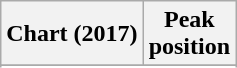<table class="wikitable sortable plainrowheaders" style="text-align:center">
<tr>
<th scope="col">Chart (2017)</th>
<th scope="col">Peak<br> position</th>
</tr>
<tr>
</tr>
<tr>
</tr>
<tr>
</tr>
</table>
